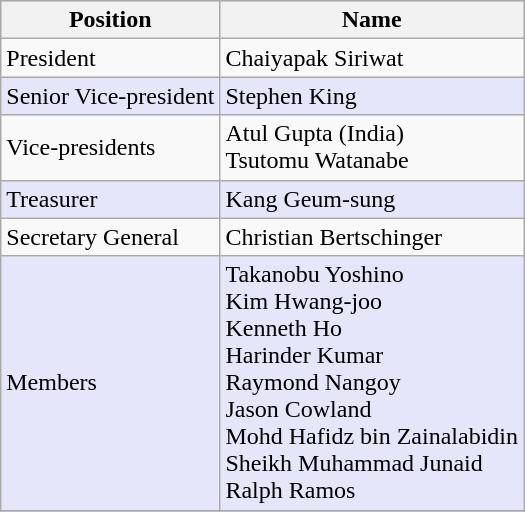<table class="wikitable">
<tr align="center" bgcolor="ccccff">
<th>Position</th>
<th>Name</th>
</tr>
<tr>
<td>President</td>
<td> Chaiyapak Siriwat</td>
</tr>
<tr bgcolor="E6E6FA">
<td>Senior Vice-president</td>
<td> Stephen King</td>
</tr>
<tr>
<td>Vice-presidents</td>
<td> Atul Gupta (India)<br> Tsutomu Watanabe</td>
</tr>
<tr bgcolor="E6E6FA">
<td>Treasurer</td>
<td> Kang Geum-sung</td>
</tr>
<tr>
<td>Secretary General  </td>
<td>  Christian Bertschinger</td>
</tr>
<tr bgcolor="E6E6FA">
<td>Members</td>
<td> Takanobu Yoshino<br> Kim Hwang-joo<br> Kenneth Ho<br> Harinder Kumar<br> Raymond Nangoy<br> Jason Cowland<br> Mohd Hafidz bin Zainalabidin<br> Sheikh Muhammad Junaid<br> Ralph Ramos</td>
</tr>
<tr>
</tr>
</table>
